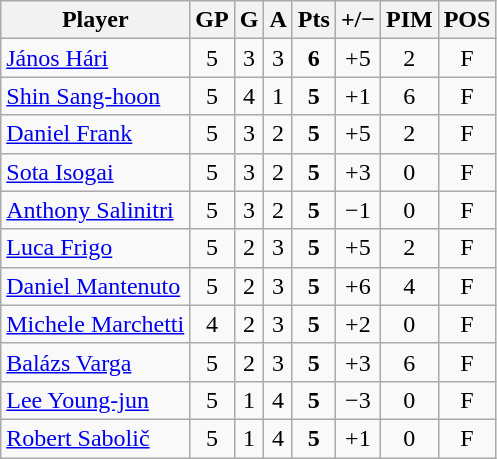<table class="wikitable sortable" style="text-align:center;">
<tr>
<th>Player</th>
<th>GP</th>
<th>G</th>
<th>A</th>
<th>Pts</th>
<th>+/−</th>
<th>PIM</th>
<th>POS</th>
</tr>
<tr>
<td style="text-align:left;"> <a href='#'>János Hári</a></td>
<td>5</td>
<td>3</td>
<td>3</td>
<td><strong>6</strong></td>
<td>+5</td>
<td>2</td>
<td>F</td>
</tr>
<tr>
<td style="text-align:left;"> <a href='#'>Shin Sang-hoon</a></td>
<td>5</td>
<td>4</td>
<td>1</td>
<td><strong>5</strong></td>
<td>+1</td>
<td>6</td>
<td>F</td>
</tr>
<tr>
<td style="text-align:left;"> <a href='#'>Daniel Frank</a></td>
<td>5</td>
<td>3</td>
<td>2</td>
<td><strong>5</strong></td>
<td>+5</td>
<td>2</td>
<td>F</td>
</tr>
<tr>
<td style="text-align:left;"> <a href='#'>Sota Isogai</a></td>
<td>5</td>
<td>3</td>
<td>2</td>
<td><strong>5</strong></td>
<td>+3</td>
<td>0</td>
<td>F</td>
</tr>
<tr>
<td style="text-align:left;"> <a href='#'>Anthony Salinitri</a></td>
<td>5</td>
<td>3</td>
<td>2</td>
<td><strong>5</strong></td>
<td>−1</td>
<td>0</td>
<td>F</td>
</tr>
<tr>
<td style="text-align:left;"> <a href='#'>Luca Frigo</a></td>
<td>5</td>
<td>2</td>
<td>3</td>
<td><strong>5</strong></td>
<td>+5</td>
<td>2</td>
<td>F</td>
</tr>
<tr>
<td style="text-align:left;"> <a href='#'>Daniel Mantenuto</a></td>
<td>5</td>
<td>2</td>
<td>3</td>
<td><strong>5</strong></td>
<td>+6</td>
<td>4</td>
<td>F</td>
</tr>
<tr>
<td style="text-align:left;"> <a href='#'>Michele Marchetti</a></td>
<td>4</td>
<td>2</td>
<td>3</td>
<td><strong>5</strong></td>
<td>+2</td>
<td>0</td>
<td>F</td>
</tr>
<tr>
<td style="text-align:left;"> <a href='#'>Balázs Varga</a></td>
<td>5</td>
<td>2</td>
<td>3</td>
<td><strong>5</strong></td>
<td>+3</td>
<td>6</td>
<td>F</td>
</tr>
<tr>
<td style="text-align:left;"> <a href='#'>Lee Young-jun</a></td>
<td>5</td>
<td>1</td>
<td>4</td>
<td><strong>5</strong></td>
<td>−3</td>
<td>0</td>
<td>F</td>
</tr>
<tr>
<td style="text-align:left;"> <a href='#'>Robert Sabolič</a></td>
<td>5</td>
<td>1</td>
<td>4</td>
<td><strong>5</strong></td>
<td>+1</td>
<td>0</td>
<td>F</td>
</tr>
</table>
